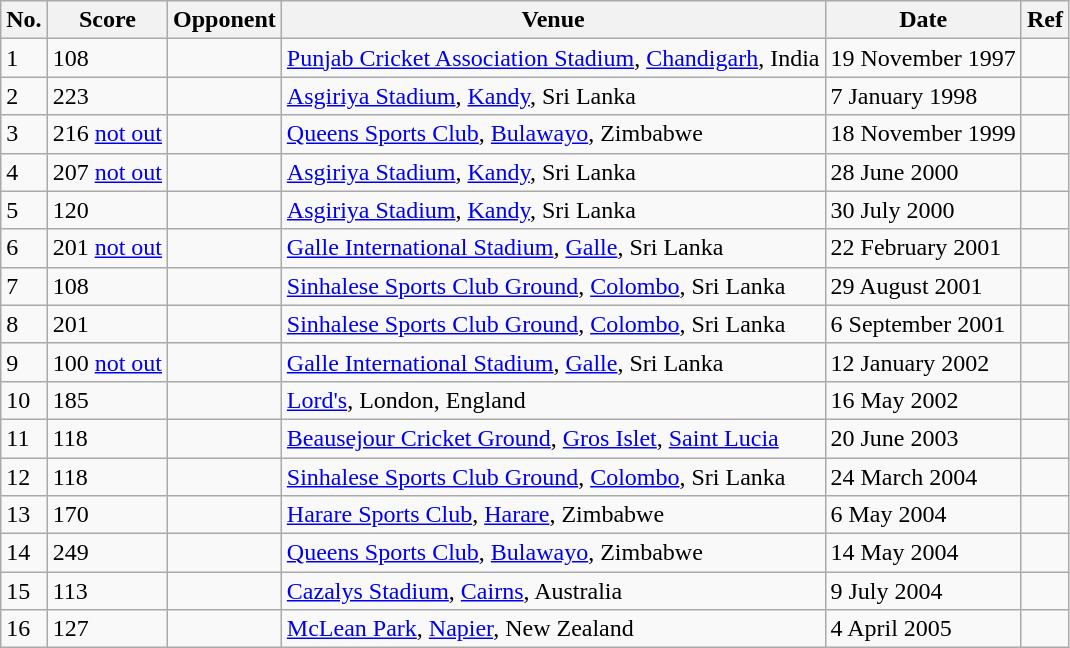<table class="wikitable">
<tr>
<th>No.</th>
<th>Score</th>
<th>Opponent</th>
<th>Venue</th>
<th>Date</th>
<th>Ref</th>
</tr>
<tr>
<td>1</td>
<td>108</td>
<td></td>
<td><a href='#'>Punjab Cricket Association Stadium</a>, <a href='#'>Chandigarh</a>, India</td>
<td>19 November 1997</td>
<td></td>
</tr>
<tr>
<td>2</td>
<td>223</td>
<td></td>
<td><a href='#'>Asgiriya Stadium</a>, <a href='#'>Kandy</a>, Sri Lanka</td>
<td>7 January 1998</td>
<td></td>
</tr>
<tr>
<td>3</td>
<td>216 <a href='#'>not out</a></td>
<td></td>
<td><a href='#'>Queens Sports Club</a>, <a href='#'>Bulawayo</a>, Zimbabwe</td>
<td>18 November 1999</td>
<td></td>
</tr>
<tr>
<td>4</td>
<td>207 <a href='#'>not out</a></td>
<td></td>
<td><a href='#'>Asgiriya Stadium</a>, <a href='#'>Kandy</a>, Sri Lanka</td>
<td>28 June 2000</td>
<td></td>
</tr>
<tr>
<td>5</td>
<td>120</td>
<td></td>
<td><a href='#'>Asgiriya Stadium</a>, <a href='#'>Kandy</a>, Sri Lanka</td>
<td>30 July 2000</td>
<td></td>
</tr>
<tr>
<td>6</td>
<td>201 <a href='#'>not out</a></td>
<td></td>
<td><a href='#'>Galle International Stadium</a>, <a href='#'>Galle</a>, Sri Lanka</td>
<td>22 February 2001</td>
<td></td>
</tr>
<tr>
<td>7</td>
<td>108</td>
<td></td>
<td><a href='#'>Sinhalese Sports Club Ground</a>, <a href='#'>Colombo</a>, Sri Lanka</td>
<td>29 August 2001</td>
<td></td>
</tr>
<tr>
<td>8</td>
<td>201</td>
<td></td>
<td><a href='#'>Sinhalese Sports Club Ground</a>, <a href='#'>Colombo</a>, Sri Lanka</td>
<td>6 September 2001</td>
<td></td>
</tr>
<tr>
<td>9</td>
<td>100 <a href='#'>not out</a></td>
<td></td>
<td><a href='#'>Galle International Stadium</a>, <a href='#'>Galle</a>, Sri Lanka</td>
<td>12 January 2002</td>
<td></td>
</tr>
<tr>
<td>10</td>
<td>185</td>
<td></td>
<td><a href='#'>Lord's</a>, London, England</td>
<td>16 May 2002</td>
<td></td>
</tr>
<tr>
<td>11</td>
<td>118</td>
<td></td>
<td><a href='#'>Beausejour Cricket Ground</a>, <a href='#'>Gros Islet</a>, <a href='#'>Saint Lucia</a></td>
<td>20 June 2003</td>
<td></td>
</tr>
<tr>
<td>12</td>
<td>118</td>
<td></td>
<td><a href='#'>Sinhalese Sports Club Ground</a>, <a href='#'>Colombo</a>, Sri Lanka</td>
<td>24 March 2004</td>
<td></td>
</tr>
<tr>
<td>13</td>
<td>170</td>
<td></td>
<td><a href='#'>Harare Sports Club</a>, <a href='#'>Harare</a>, Zimbabwe</td>
<td>6 May 2004</td>
<td></td>
</tr>
<tr>
<td>14</td>
<td>249</td>
<td></td>
<td><a href='#'>Queens Sports Club</a>, <a href='#'>Bulawayo</a>, Zimbabwe</td>
<td>14 May 2004</td>
<td></td>
</tr>
<tr>
<td>15</td>
<td>113</td>
<td></td>
<td><a href='#'>Cazalys Stadium</a>, <a href='#'>Cairns</a>, Australia</td>
<td>9 July 2004</td>
<td></td>
</tr>
<tr>
<td>16</td>
<td>127</td>
<td></td>
<td><a href='#'>McLean Park</a>, <a href='#'>Napier</a>, New Zealand</td>
<td>4 April 2005</td>
<td></td>
</tr>
</table>
